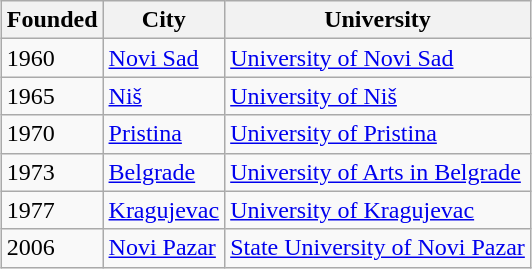<table class="wikitable sortable" style="margin:1px; border:1px solid #ccc;">
<tr style="text-align:left; vertical-align:top;" ">
<th>Founded</th>
<th>City</th>
<th>University</th>
</tr>
<tr>
<td>1960</td>
<td><a href='#'>Novi Sad</a></td>
<td><a href='#'>University of Novi Sad</a></td>
</tr>
<tr>
<td>1965</td>
<td><a href='#'>Niš</a></td>
<td><a href='#'>University of Niš</a></td>
</tr>
<tr>
<td>1970</td>
<td><a href='#'>Pristina</a></td>
<td><a href='#'>University of Pristina</a></td>
</tr>
<tr>
<td>1973</td>
<td><a href='#'>Belgrade</a></td>
<td><a href='#'>University of Arts in Belgrade</a></td>
</tr>
<tr>
<td>1977</td>
<td><a href='#'>Kragujevac</a></td>
<td><a href='#'>University of Kragujevac</a></td>
</tr>
<tr>
<td>2006</td>
<td><a href='#'>Novi Pazar</a></td>
<td><a href='#'>State University of Novi Pazar</a></td>
</tr>
</table>
